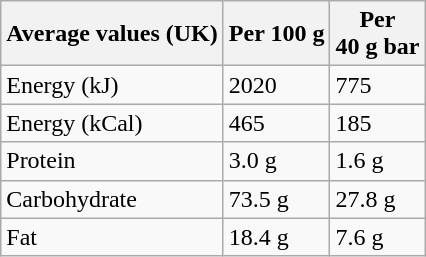<table class="wikitable">
<tr>
<th>Average values (UK)</th>
<th>Per 100 g</th>
<th>Per<br>40 g bar</th>
</tr>
<tr>
<td>Energy  (kJ)</td>
<td>2020</td>
<td>775</td>
</tr>
<tr>
<td>Energy  (kCal)</td>
<td>465</td>
<td>185</td>
</tr>
<tr>
<td>Protein</td>
<td>3.0 g</td>
<td>1.6 g</td>
</tr>
<tr>
<td>Carbohydrate</td>
<td>73.5 g</td>
<td>27.8 g</td>
</tr>
<tr>
<td>Fat</td>
<td>18.4 g</td>
<td>7.6 g</td>
</tr>
</table>
